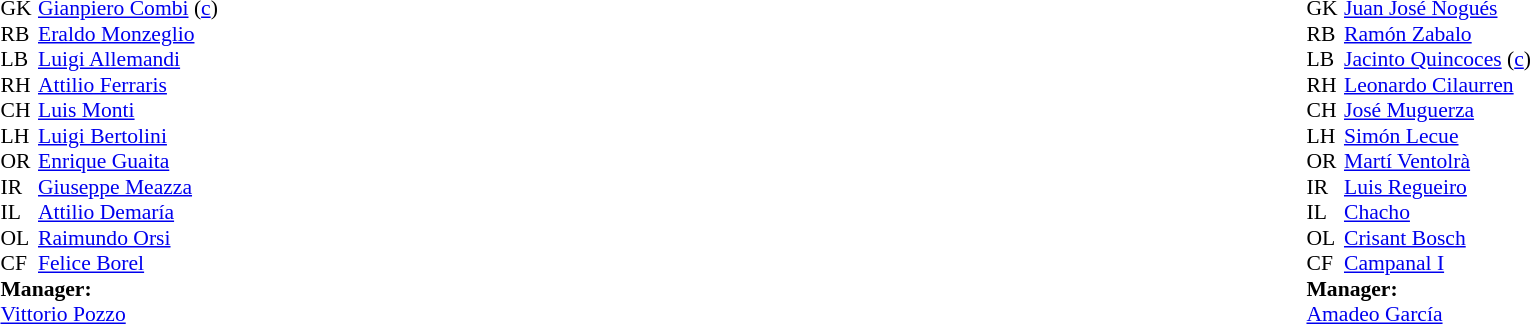<table width="100%">
<tr>
<td valign="top" width="50%"><br><table style="font-size: 90%" cellspacing="0" cellpadding="0">
<tr>
<td colspan="4"></td>
</tr>
<tr>
<th width="25"></th>
</tr>
<tr>
<td>GK</td>
<td><a href='#'>Gianpiero Combi</a> (<a href='#'>c</a>)</td>
</tr>
<tr>
<td>RB</td>
<td><a href='#'>Eraldo Monzeglio</a></td>
</tr>
<tr>
<td>LB</td>
<td><a href='#'>Luigi Allemandi</a></td>
</tr>
<tr>
<td>RH</td>
<td><a href='#'>Attilio Ferraris</a></td>
</tr>
<tr>
<td>CH</td>
<td><a href='#'>Luis Monti</a></td>
</tr>
<tr>
<td>LH</td>
<td><a href='#'>Luigi Bertolini</a></td>
</tr>
<tr>
<td>OR</td>
<td><a href='#'>Enrique Guaita</a></td>
</tr>
<tr>
<td>IR</td>
<td><a href='#'>Giuseppe Meazza</a></td>
</tr>
<tr>
<td>IL</td>
<td><a href='#'>Attilio Demaría</a></td>
</tr>
<tr>
<td>OL</td>
<td><a href='#'>Raimundo Orsi</a></td>
</tr>
<tr>
<td>CF</td>
<td><a href='#'>Felice Borel</a></td>
</tr>
<tr>
<td colspan="4"><strong>Manager:</strong></td>
</tr>
<tr>
<td colspan="4"><a href='#'>Vittorio Pozzo</a></td>
</tr>
</table>
</td>
<td valign="top"></td>
<td valign="top" width="50%"><br><table style="font-size: 90%" cellspacing="0" cellpadding="0" align=center>
<tr>
<td colspan="4"></td>
</tr>
<tr>
<th width="25"></th>
</tr>
<tr>
<td>GK</td>
<td><a href='#'>Juan José Nogués</a></td>
</tr>
<tr>
<td>RB</td>
<td><a href='#'>Ramón Zabalo</a></td>
</tr>
<tr>
<td>LB</td>
<td><a href='#'>Jacinto Quincoces</a> (<a href='#'>c</a>)</td>
</tr>
<tr>
<td>RH</td>
<td><a href='#'>Leonardo Cilaurren</a></td>
</tr>
<tr>
<td>CH</td>
<td><a href='#'>José Muguerza</a></td>
</tr>
<tr>
<td>LH</td>
<td><a href='#'>Simón Lecue</a></td>
</tr>
<tr>
<td>OR</td>
<td><a href='#'>Martí Ventolrà</a></td>
</tr>
<tr>
<td>IR</td>
<td><a href='#'>Luis Regueiro</a></td>
</tr>
<tr>
<td>IL</td>
<td><a href='#'>Chacho</a></td>
</tr>
<tr>
<td>OL</td>
<td><a href='#'>Crisant Bosch</a></td>
</tr>
<tr>
<td>CF</td>
<td><a href='#'>Campanal I</a></td>
</tr>
<tr>
<td colspan="4"><strong>Manager:</strong></td>
</tr>
<tr>
<td colspan="4"><a href='#'>Amadeo García</a></td>
</tr>
</table>
</td>
</tr>
</table>
